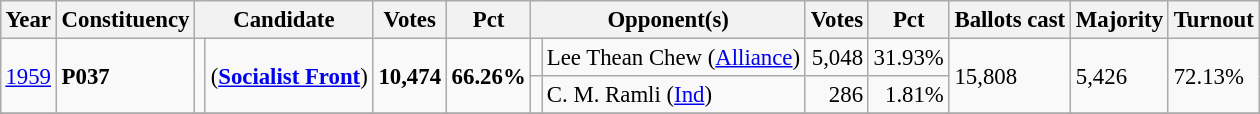<table class="wikitable" style="margin:0.5em ; font-size:95%">
<tr>
<th>Year</th>
<th>Constituency</th>
<th colspan=2>Candidate</th>
<th>Votes</th>
<th>Pct</th>
<th colspan=2>Opponent(s)</th>
<th>Votes</th>
<th>Pct</th>
<th>Ballots cast</th>
<th>Majority</th>
<th>Turnout</th>
</tr>
<tr>
<td rowspan="2"><a href='#'>1959</a></td>
<td rowspan="2"><strong>P037 </strong></td>
<td rowspan="2" ></td>
<td rowspan="2"> (<a href='#'><strong>Socialist Front</strong></a>)</td>
<td rowspan="2" align="right"><strong>10,474</strong></td>
<td rowspan=2><strong>66.26%</strong></td>
<td></td>
<td>Lee Thean Chew (<a href='#'>Alliance</a>)</td>
<td align="right">5,048</td>
<td>31.93%</td>
<td rowspan="2">15,808</td>
<td rowspan="2">5,426</td>
<td rowspan="2">72.13%</td>
</tr>
<tr>
<td></td>
<td>C. M. Ramli (<a href='#'>Ind</a>)</td>
<td align="right">286</td>
<td align="right">1.81%</td>
</tr>
<tr>
</tr>
</table>
